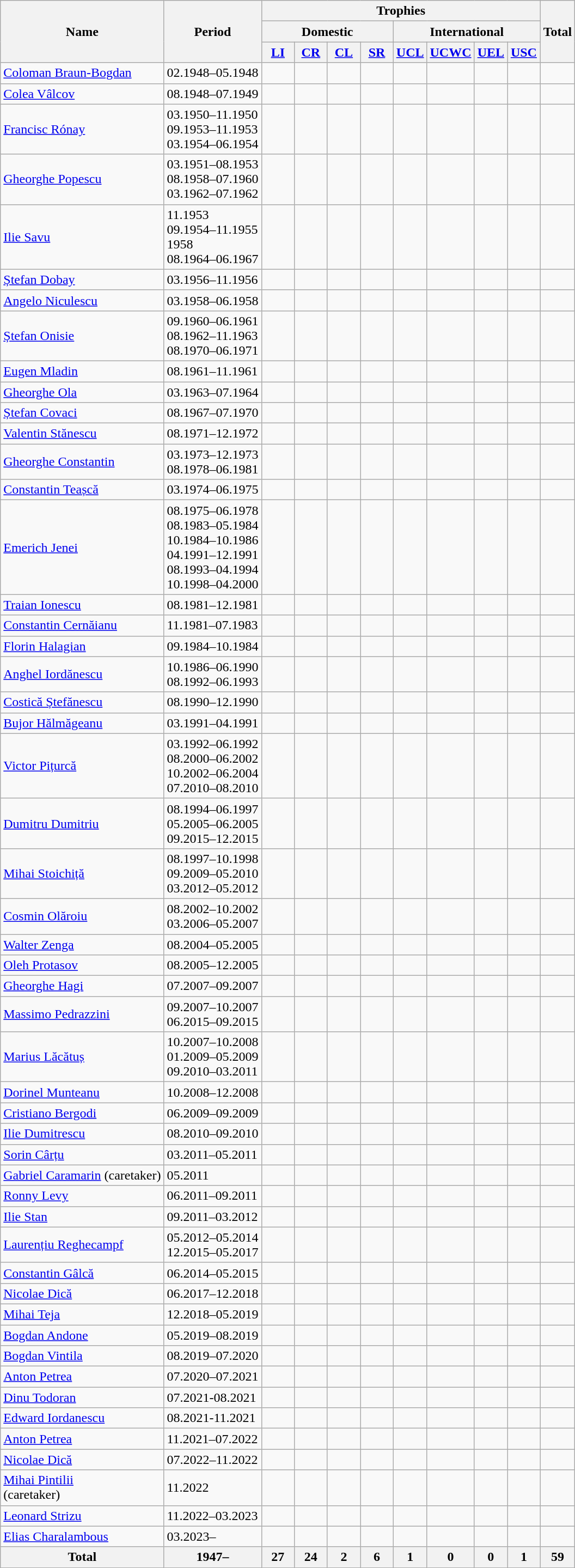<table class="wikitable">
<tr>
<th rowspan="3">Name</th>
<th rowspan="3">Period</th>
<th colspan="8">Trophies</th>
<th rowspan="3">Total</th>
</tr>
<tr>
<th colspan="4">Domestic</th>
<th colspan="4">International</th>
</tr>
<tr>
<th width="33"><a href='#'>LI</a></th>
<th width="33"><a href='#'>CR</a></th>
<th width="33"><a href='#'>CL</a></th>
<th width="33"><a href='#'>SR</a></th>
<th width="33"><a href='#'>UCL</a></th>
<th width="33"><a href='#'>UCWC</a></th>
<th width="33"><a href='#'>UEL</a></th>
<th width="33"><a href='#'>USC</a></th>
</tr>
<tr>
<td> <a href='#'>Coloman Braun-Bogdan</a></td>
<td>02.1948–05.1948</td>
<td></td>
<td></td>
<td></td>
<td></td>
<td></td>
<td></td>
<td></td>
<td></td>
<td></td>
</tr>
<tr>
<td> <a href='#'>Colea Vâlcov</a></td>
<td>08.1948–07.1949</td>
<td></td>
<td></td>
<td></td>
<td></td>
<td></td>
<td></td>
<td></td>
<td></td>
<td></td>
</tr>
<tr>
<td> <a href='#'>Francisc Rónay</a></td>
<td>03.1950–11.1950<br>09.1953–11.1953<br>03.1954–06.1954</td>
<td></td>
<td></td>
<td></td>
<td></td>
<td></td>
<td></td>
<td></td>
<td></td>
<td></td>
</tr>
<tr>
<td> <a href='#'>Gheorghe Popescu</a></td>
<td>03.1951–08.1953<br>08.1958–07.1960<br>03.1962–07.1962</td>
<td></td>
<td></td>
<td></td>
<td></td>
<td></td>
<td></td>
<td></td>
<td></td>
<td></td>
</tr>
<tr>
<td> <a href='#'>Ilie Savu</a></td>
<td>11.1953<br>09.1954–11.1955<br>1958<br>08.1964–06.1967</td>
<td></td>
<td></td>
<td></td>
<td></td>
<td></td>
<td></td>
<td></td>
<td></td>
<td></td>
</tr>
<tr>
<td> <a href='#'>Ștefan Dobay</a></td>
<td>03.1956–11.1956</td>
<td></td>
<td></td>
<td></td>
<td></td>
<td></td>
<td></td>
<td></td>
<td></td>
<td></td>
</tr>
<tr>
<td> <a href='#'>Angelo Niculescu</a></td>
<td>03.1958–06.1958</td>
<td></td>
<td></td>
<td></td>
<td></td>
<td></td>
<td></td>
<td></td>
<td></td>
<td></td>
</tr>
<tr>
<td> <a href='#'>Ștefan Onisie</a></td>
<td>09.1960–06.1961<br>08.1962–11.1963<br>08.1970–06.1971</td>
<td></td>
<td></td>
<td></td>
<td></td>
<td></td>
<td></td>
<td></td>
<td></td>
<td></td>
</tr>
<tr>
<td> <a href='#'>Eugen Mladin</a></td>
<td>08.1961–11.1961</td>
<td></td>
<td></td>
<td></td>
<td></td>
<td></td>
<td></td>
<td></td>
<td></td>
<td></td>
</tr>
<tr>
<td> <a href='#'>Gheorghe Ola</a></td>
<td>03.1963–07.1964</td>
<td></td>
<td></td>
<td></td>
<td></td>
<td></td>
<td></td>
<td></td>
<td></td>
<td></td>
</tr>
<tr>
<td> <a href='#'>Ștefan Covaci</a></td>
<td>08.1967–07.1970</td>
<td></td>
<td></td>
<td></td>
<td></td>
<td></td>
<td></td>
<td></td>
<td></td>
<td></td>
</tr>
<tr>
<td> <a href='#'>Valentin Stănescu</a></td>
<td>08.1971–12.1972</td>
<td></td>
<td></td>
<td></td>
<td></td>
<td></td>
<td></td>
<td></td>
<td></td>
<td></td>
</tr>
<tr>
<td> <a href='#'>Gheorghe Constantin</a></td>
<td>03.1973–12.1973<br>08.1978–06.1981</td>
<td></td>
<td></td>
<td></td>
<td></td>
<td></td>
<td></td>
<td></td>
<td></td>
<td></td>
</tr>
<tr>
<td> <a href='#'>Constantin Teașcă</a></td>
<td>03.1974–06.1975</td>
<td></td>
<td></td>
<td></td>
<td></td>
<td></td>
<td></td>
<td></td>
<td></td>
<td></td>
</tr>
<tr>
<td> <a href='#'>Emerich Jenei</a></td>
<td>08.1975–06.1978<br>08.1983–05.1984<br>10.1984–10.1986<br>04.1991–12.1991<br>08.1993–04.1994<br>10.1998–04.2000</td>
<td></td>
<td></td>
<td></td>
<td></td>
<td></td>
<td></td>
<td></td>
<td></td>
<td></td>
</tr>
<tr>
<td> <a href='#'>Traian Ionescu</a></td>
<td>08.1981–12.1981</td>
<td></td>
<td></td>
<td></td>
<td></td>
<td></td>
<td></td>
<td></td>
<td></td>
<td></td>
</tr>
<tr>
<td> <a href='#'>Constantin Cernăianu</a></td>
<td>11.1981–07.1983</td>
<td></td>
<td></td>
<td></td>
<td></td>
<td></td>
<td></td>
<td></td>
<td></td>
<td></td>
</tr>
<tr>
<td> <a href='#'>Florin Halagian</a></td>
<td>09.1984–10.1984</td>
<td></td>
<td></td>
<td></td>
<td></td>
<td></td>
<td></td>
<td></td>
<td></td>
<td></td>
</tr>
<tr>
<td> <a href='#'>Anghel Iordănescu</a></td>
<td>10.1986–06.1990<br>08.1992–06.1993</td>
<td></td>
<td></td>
<td></td>
<td></td>
<td></td>
<td></td>
<td></td>
<td></td>
<td></td>
</tr>
<tr>
<td> <a href='#'>Costică Ștefănescu</a></td>
<td>08.1990–12.1990</td>
<td></td>
<td></td>
<td></td>
<td></td>
<td></td>
<td></td>
<td></td>
<td></td>
<td></td>
</tr>
<tr>
<td> <a href='#'>Bujor Hălmăgeanu</a></td>
<td>03.1991–04.1991</td>
<td></td>
<td></td>
<td></td>
<td></td>
<td></td>
<td></td>
<td></td>
<td></td>
<td></td>
</tr>
<tr>
<td> <a href='#'>Victor Pițurcă</a></td>
<td>03.1992–06.1992<br>08.2000–06.2002<br>10.2002–06.2004<br>07.2010–08.2010</td>
<td></td>
<td></td>
<td></td>
<td></td>
<td></td>
<td></td>
<td></td>
<td></td>
<td></td>
</tr>
<tr>
<td> <a href='#'>Dumitru Dumitriu</a></td>
<td>08.1994–06.1997<br>05.2005–06.2005<br>09.2015–12.2015</td>
<td></td>
<td></td>
<td></td>
<td></td>
<td></td>
<td></td>
<td></td>
<td></td>
<td></td>
</tr>
<tr>
<td> <a href='#'>Mihai Stoichiță</a></td>
<td>08.1997–10.1998<br>09.2009–05.2010<br>03.2012–05.2012</td>
<td></td>
<td></td>
<td></td>
<td></td>
<td></td>
<td></td>
<td></td>
<td></td>
<td></td>
</tr>
<tr>
<td> <a href='#'>Cosmin Olăroiu</a></td>
<td>08.2002–10.2002<br>03.2006–05.2007</td>
<td></td>
<td></td>
<td></td>
<td></td>
<td></td>
<td></td>
<td></td>
<td></td>
<td></td>
</tr>
<tr>
<td> <a href='#'>Walter Zenga</a></td>
<td>08.2004–05.2005</td>
<td></td>
<td></td>
<td></td>
<td></td>
<td></td>
<td></td>
<td></td>
<td></td>
<td></td>
</tr>
<tr>
<td> <a href='#'>Oleh Protasov</a></td>
<td>08.2005–12.2005</td>
<td></td>
<td></td>
<td></td>
<td></td>
<td></td>
<td></td>
<td></td>
<td></td>
<td></td>
</tr>
<tr>
<td> <a href='#'>Gheorghe Hagi</a></td>
<td>07.2007–09.2007</td>
<td></td>
<td></td>
<td></td>
<td></td>
<td></td>
<td></td>
<td></td>
<td></td>
<td></td>
</tr>
<tr>
<td> <a href='#'>Massimo Pedrazzini</a></td>
<td>09.2007–10.2007<br>06.2015–09.2015</td>
<td></td>
<td></td>
<td></td>
<td></td>
<td></td>
<td></td>
<td></td>
<td></td>
<td></td>
</tr>
<tr>
<td> <a href='#'>Marius Lăcătuș</a></td>
<td>10.2007–10.2008<br>01.2009–05.2009<br>09.2010–03.2011</td>
<td></td>
<td></td>
<td></td>
<td></td>
<td></td>
<td></td>
<td></td>
<td></td>
<td></td>
</tr>
<tr>
<td> <a href='#'>Dorinel Munteanu</a></td>
<td>10.2008–12.2008</td>
<td></td>
<td></td>
<td></td>
<td></td>
<td></td>
<td></td>
<td></td>
<td></td>
<td></td>
</tr>
<tr>
<td> <a href='#'>Cristiano Bergodi</a></td>
<td>06.2009–09.2009</td>
<td></td>
<td></td>
<td></td>
<td></td>
<td></td>
<td></td>
<td></td>
<td></td>
<td></td>
</tr>
<tr>
<td> <a href='#'>Ilie Dumitrescu</a></td>
<td>08.2010–09.2010</td>
<td></td>
<td></td>
<td></td>
<td></td>
<td></td>
<td></td>
<td></td>
<td></td>
<td></td>
</tr>
<tr>
<td> <a href='#'>Sorin Cârțu</a></td>
<td>03.2011–05.2011</td>
<td></td>
<td></td>
<td></td>
<td></td>
<td></td>
<td></td>
<td></td>
<td></td>
<td></td>
</tr>
<tr>
<td> <a href='#'>Gabriel Caramarin</a> (caretaker)</td>
<td>05.2011</td>
<td></td>
<td></td>
<td></td>
<td></td>
<td></td>
<td></td>
<td></td>
<td></td>
<td></td>
</tr>
<tr>
<td> <a href='#'>Ronny Levy</a></td>
<td>06.2011–09.2011</td>
<td></td>
<td></td>
<td></td>
<td></td>
<td></td>
<td></td>
<td></td>
<td></td>
<td></td>
</tr>
<tr>
<td> <a href='#'>Ilie Stan</a></td>
<td>09.2011–03.2012</td>
<td></td>
<td></td>
<td></td>
<td></td>
<td></td>
<td></td>
<td></td>
<td></td>
<td></td>
</tr>
<tr>
<td> <a href='#'>Laurențiu Reghecampf</a></td>
<td>05.2012–05.2014<br>12.2015–05.2017</td>
<td></td>
<td></td>
<td></td>
<td></td>
<td></td>
<td></td>
<td></td>
<td></td>
<td></td>
</tr>
<tr>
<td> <a href='#'>Constantin Gâlcă</a></td>
<td>06.2014–05.2015</td>
<td></td>
<td></td>
<td></td>
<td></td>
<td></td>
<td></td>
<td></td>
<td></td>
<td></td>
</tr>
<tr>
<td> <a href='#'>Nicolae Dică</a></td>
<td>06.2017–12.2018</td>
<td></td>
<td></td>
<td></td>
<td></td>
<td></td>
<td></td>
<td></td>
<td></td>
<td></td>
</tr>
<tr>
<td> <a href='#'>Mihai Teja</a></td>
<td>12.2018–05.2019</td>
<td></td>
<td></td>
<td></td>
<td></td>
<td></td>
<td></td>
<td></td>
<td></td>
<td></td>
</tr>
<tr>
<td> <a href='#'>Bogdan Andone</a></td>
<td>05.2019–08.2019</td>
<td></td>
<td></td>
<td></td>
<td></td>
<td></td>
<td></td>
<td></td>
<td></td>
<td></td>
</tr>
<tr>
<td> <a href='#'>Bogdan Vintila</a></td>
<td>08.2019–07.2020</td>
<td></td>
<td></td>
<td></td>
<td></td>
<td></td>
<td></td>
<td></td>
<td></td>
<td></td>
</tr>
<tr>
<td> <a href='#'>Anton Petrea</a></td>
<td>07.2020–07.2021</td>
<td></td>
<td></td>
<td></td>
<td></td>
<td></td>
<td></td>
<td></td>
<td></td>
<td></td>
</tr>
<tr>
<td> <a href='#'>Dinu Todoran</a></td>
<td>07.2021-08.2021</td>
<td></td>
<td></td>
<td></td>
<td></td>
<td></td>
<td></td>
<td></td>
<td></td>
<td></td>
</tr>
<tr>
<td> <a href='#'>Edward Iordanescu</a></td>
<td>08.2021-11.2021</td>
<td></td>
<td></td>
<td></td>
<td></td>
<td></td>
<td></td>
<td></td>
<td></td>
<td></td>
</tr>
<tr>
<td> <a href='#'>Anton Petrea</a></td>
<td>11.2021–07.2022</td>
<td></td>
<td></td>
<td></td>
<td></td>
<td></td>
<td></td>
<td></td>
<td></td>
<td></td>
</tr>
<tr>
<td> <a href='#'>Nicolae Dică</a></td>
<td>07.2022–11.2022</td>
<td></td>
<td></td>
<td></td>
<td></td>
<td></td>
<td></td>
<td></td>
<td></td>
<td></td>
</tr>
<tr>
<td> <a href='#'>Mihai Pintilii</a><br>(caretaker)</td>
<td>11.2022</td>
<td></td>
<td></td>
<td></td>
<td></td>
<td></td>
<td></td>
<td></td>
<td></td>
<td></td>
</tr>
<tr>
<td> <a href='#'>Leonard Strizu</a></td>
<td>11.2022–03.2023</td>
<td></td>
<td></td>
<td></td>
<td></td>
<td></td>
<td></td>
<td></td>
<td></td>
<td></td>
</tr>
<tr>
<td> <a href='#'>Elias Charalambous</a></td>
<td>03.2023–</td>
<td></td>
<td></td>
<td></td>
<td></td>
<td></td>
<td></td>
<td></td>
<td></td>
<td></td>
</tr>
<tr>
<th>Total</th>
<th>1947–</th>
<th>27</th>
<th>24</th>
<th>2</th>
<th>6</th>
<th>1</th>
<th>0</th>
<th>0</th>
<th>1</th>
<th>59</th>
</tr>
</table>
